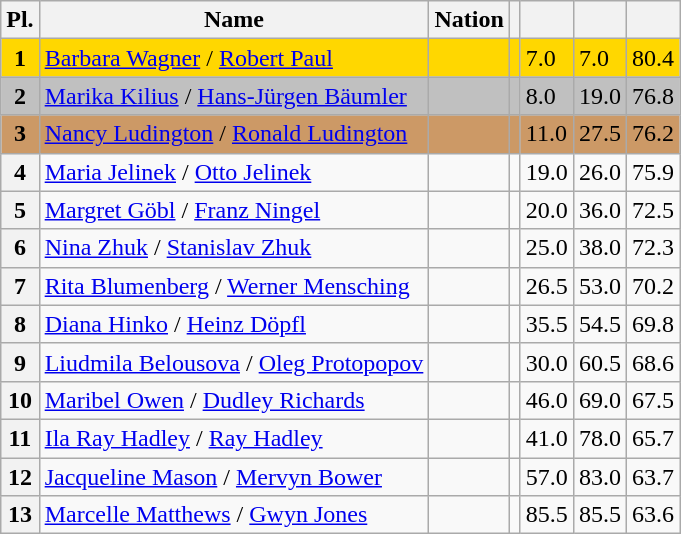<table class="wikitable sortable">
<tr>
<th>Pl.</th>
<th>Name</th>
<th>Nation</th>
<th></th>
<th></th>
<th></th>
<th></th>
</tr>
<tr bgcolor="gold">
<td align="center"><strong>1</strong></td>
<td><a href='#'>Barbara Wagner</a> / <a href='#'>Robert Paul</a></td>
<td></td>
<td></td>
<td>7.0</td>
<td>7.0</td>
<td>80.4</td>
</tr>
<tr bgcolor="silver">
<td align="center"><strong>2</strong></td>
<td><a href='#'>Marika Kilius</a> / <a href='#'>Hans-Jürgen Bäumler</a></td>
<td></td>
<td></td>
<td>8.0</td>
<td>19.0</td>
<td>76.8</td>
</tr>
<tr bgcolor="cc9966">
<td align="center"><strong>3</strong></td>
<td><a href='#'>Nancy Ludington</a> / <a href='#'>Ronald Ludington</a></td>
<td></td>
<td></td>
<td>11.0</td>
<td>27.5</td>
<td>76.2</td>
</tr>
<tr>
<th>4</th>
<td><a href='#'>Maria Jelinek</a> / <a href='#'>Otto Jelinek</a></td>
<td></td>
<td></td>
<td>19.0</td>
<td>26.0</td>
<td>75.9</td>
</tr>
<tr>
<th>5</th>
<td><a href='#'>Margret Göbl</a> / <a href='#'>Franz Ningel</a></td>
<td></td>
<td></td>
<td>20.0</td>
<td>36.0</td>
<td>72.5</td>
</tr>
<tr>
<th>6</th>
<td><a href='#'>Nina Zhuk</a> / <a href='#'>Stanislav Zhuk</a></td>
<td></td>
<td></td>
<td>25.0</td>
<td>38.0</td>
<td>72.3</td>
</tr>
<tr>
<th>7</th>
<td><a href='#'>Rita Blumenberg</a> / <a href='#'>Werner Mensching</a></td>
<td></td>
<td></td>
<td>26.5</td>
<td>53.0</td>
<td>70.2</td>
</tr>
<tr>
<th>8</th>
<td><a href='#'>Diana Hinko</a> / <a href='#'>Heinz Döpfl</a></td>
<td></td>
<td></td>
<td>35.5</td>
<td>54.5</td>
<td>69.8</td>
</tr>
<tr>
<th>9</th>
<td><a href='#'>Liudmila Belousova</a> / <a href='#'>Oleg Protopopov</a></td>
<td></td>
<td></td>
<td>30.0</td>
<td>60.5</td>
<td>68.6</td>
</tr>
<tr>
<th>10</th>
<td><a href='#'>Maribel Owen</a> / <a href='#'>Dudley Richards</a></td>
<td></td>
<td></td>
<td>46.0</td>
<td>69.0</td>
<td>67.5</td>
</tr>
<tr>
<th>11</th>
<td><a href='#'>Ila Ray Hadley</a> / <a href='#'>Ray Hadley</a></td>
<td></td>
<td></td>
<td>41.0</td>
<td>78.0</td>
<td>65.7</td>
</tr>
<tr>
<th>12</th>
<td><a href='#'>Jacqueline Mason</a> / <a href='#'>Mervyn Bower</a></td>
<td></td>
<td></td>
<td>57.0</td>
<td>83.0</td>
<td>63.7</td>
</tr>
<tr>
<th>13</th>
<td><a href='#'>Marcelle Matthews</a> / <a href='#'>Gwyn Jones</a></td>
<td></td>
<td></td>
<td>85.5</td>
<td>85.5</td>
<td>63.6</td>
</tr>
</table>
